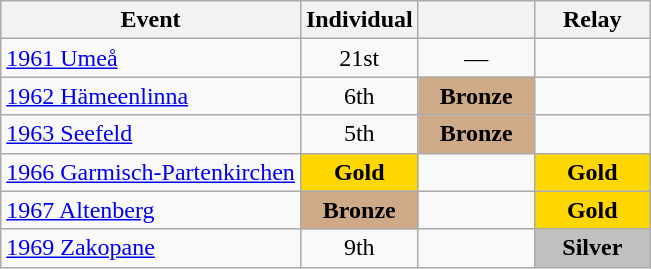<table class="wikitable" style="text-align: center;">
<tr ">
<th>Event</th>
<th style="width:70px;">Individual</th>
<th style="width:70px;"></th>
<th style="width:70px;">Relay</th>
</tr>
<tr>
<td align=left> <a href='#'>1961 Umeå</a></td>
<td>21st</td>
<td>—</td>
<td></td>
</tr>
<tr>
<td align=left> <a href='#'>1962 Hämeenlinna</a></td>
<td>6th</td>
<td style="background:#cfaa88;"><strong>Bronze</strong></td>
<td></td>
</tr>
<tr>
<td align=left> <a href='#'>1963 Seefeld</a></td>
<td>5th</td>
<td style="background:#cfaa88;"><strong>Bronze</strong></td>
<td></td>
</tr>
<tr>
<td align=left> <a href='#'>1966 Garmisch-Partenkirchen</a></td>
<td style="background:gold;"><strong>Gold</strong></td>
<td></td>
<td style="background:gold;"><strong>Gold</strong></td>
</tr>
<tr>
<td align=left> <a href='#'>1967 Altenberg</a></td>
<td style="background:#cfaa88;"><strong>Bronze</strong></td>
<td></td>
<td style="background:gold;"><strong>Gold</strong></td>
</tr>
<tr>
<td align=left> <a href='#'>1969 Zakopane</a></td>
<td>9th</td>
<td></td>
<td style="background:silver;"><strong>Silver</strong></td>
</tr>
</table>
